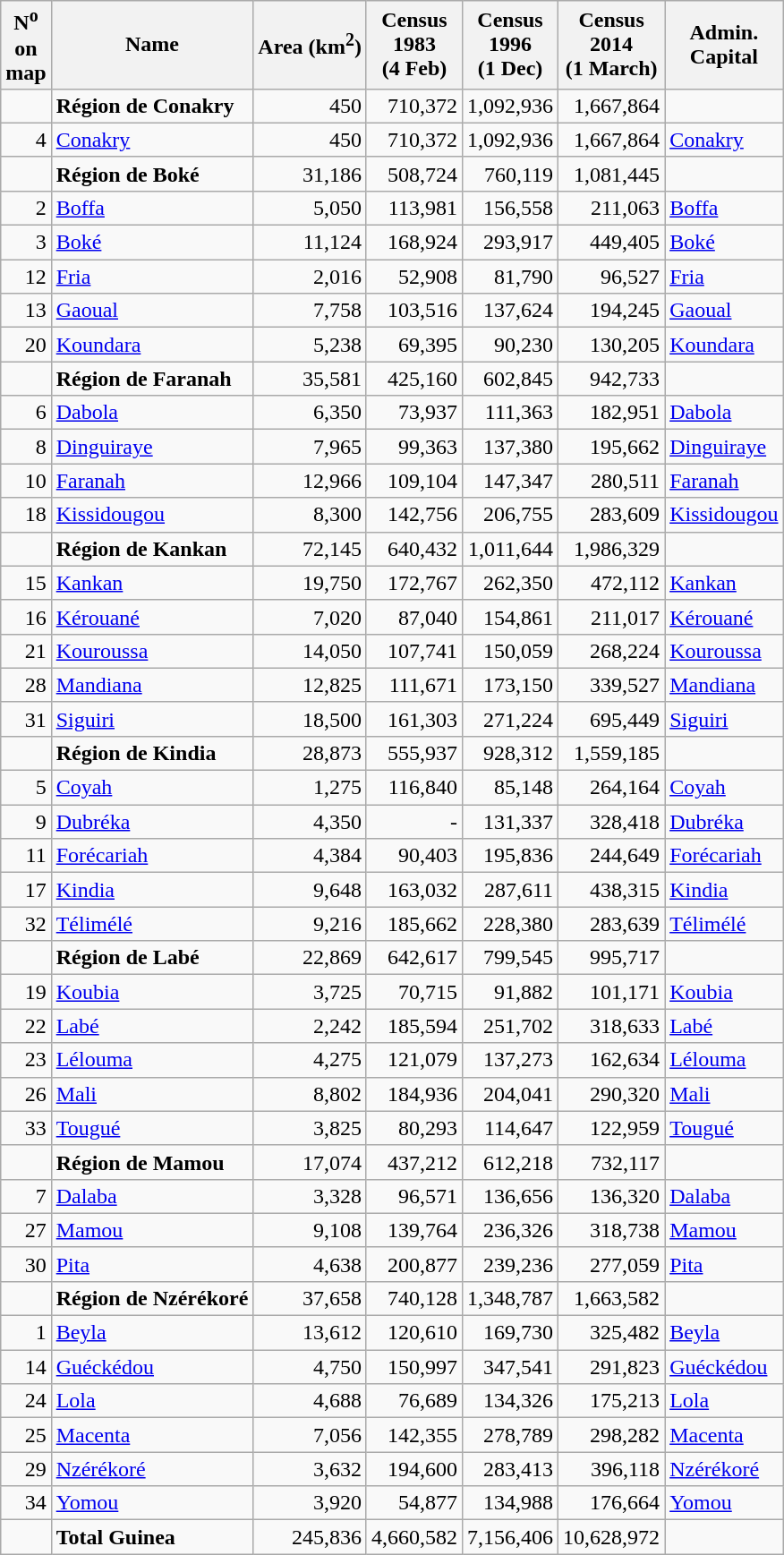<table class="sortable wikitable">
<tr>
<th>N<sup>o</sup><br>on <br>map</th>
<th>Name</th>
<th>Area (km<sup>2</sup>)</th>
<th>Census <br>1983<br>(4 Feb)</th>
<th>Census <br>1996<br>(1 Dec)</th>
<th>Census <br>2014<br>(1 March)</th>
<th>Admin. <br> Capital</th>
</tr>
<tr>
<td></td>
<td><strong>Région de Conakry</strong></td>
<td align="right">450</td>
<td align="right">710,372</td>
<td align="right">1,092,936</td>
<td align="right">1,667,864</td>
<td></td>
</tr>
<tr>
<td align="right">4</td>
<td><a href='#'>Conakry</a></td>
<td align="right">450</td>
<td align="right">710,372</td>
<td align="right">1,092,936</td>
<td align="right">1,667,864</td>
<td><a href='#'>Conakry</a></td>
</tr>
<tr>
<td></td>
<td><strong>Région de Boké</strong></td>
<td align="right">31,186</td>
<td align="right">508,724</td>
<td align="right">760,119</td>
<td align="right">1,081,445</td>
<td></td>
</tr>
<tr>
<td align="right">2</td>
<td><a href='#'>Boffa</a></td>
<td align="right">5,050</td>
<td align="right">113,981</td>
<td align="right">156,558</td>
<td align="right">211,063</td>
<td><a href='#'>Boffa</a></td>
</tr>
<tr>
<td align="right">3</td>
<td><a href='#'>Boké</a></td>
<td align="right">11,124</td>
<td align="right">168,924</td>
<td align="right">293,917</td>
<td align="right">449,405</td>
<td><a href='#'>Boké</a></td>
</tr>
<tr>
<td align="right">12</td>
<td><a href='#'>Fria</a></td>
<td align="right">2,016</td>
<td align="right">52,908</td>
<td align="right">81,790</td>
<td align="right">96,527</td>
<td><a href='#'>Fria</a></td>
</tr>
<tr>
<td align="right">13</td>
<td><a href='#'>Gaoual</a></td>
<td align="right">7,758</td>
<td align="right">103,516</td>
<td align="right">137,624</td>
<td align="right">194,245</td>
<td><a href='#'>Gaoual</a></td>
</tr>
<tr>
<td align="right">20</td>
<td><a href='#'>Koundara</a></td>
<td align="right">5,238</td>
<td align="right">69,395</td>
<td align="right">90,230</td>
<td align="right">130,205</td>
<td><a href='#'>Koundara</a></td>
</tr>
<tr>
<td></td>
<td><strong>Région de Faranah</strong></td>
<td align="right">35,581</td>
<td align="right">425,160</td>
<td align="right">602,845</td>
<td align="right">942,733</td>
<td></td>
</tr>
<tr>
<td align="right">6</td>
<td><a href='#'>Dabola</a></td>
<td align="right">6,350</td>
<td align="right">73,937</td>
<td align="right">111,363</td>
<td align="right">182,951</td>
<td><a href='#'>Dabola</a></td>
</tr>
<tr>
<td align="right">8</td>
<td><a href='#'>Dinguiraye</a></td>
<td align="right">7,965</td>
<td align="right">99,363</td>
<td align="right">137,380</td>
<td align="right">195,662</td>
<td><a href='#'>Dinguiraye</a></td>
</tr>
<tr>
<td align="right">10</td>
<td><a href='#'>Faranah</a></td>
<td align="right">12,966</td>
<td align="right">109,104</td>
<td align="right">147,347</td>
<td align="right">280,511</td>
<td><a href='#'>Faranah</a></td>
</tr>
<tr>
<td align="right">18</td>
<td><a href='#'>Kissidougou</a></td>
<td align="right">8,300</td>
<td align="right">142,756</td>
<td align="right">206,755</td>
<td align="right">283,609</td>
<td><a href='#'>Kissidougou</a></td>
</tr>
<tr>
<td></td>
<td><strong>Région de Kankan</strong></td>
<td align="right">72,145</td>
<td align="right">640,432</td>
<td align="right">1,011,644</td>
<td align="right">1,986,329</td>
<td></td>
</tr>
<tr>
<td align="right">15</td>
<td><a href='#'>Kankan</a></td>
<td align="right">19,750</td>
<td align="right">172,767</td>
<td align="right">262,350</td>
<td align="right">472,112</td>
<td><a href='#'>Kankan</a></td>
</tr>
<tr>
<td align="right">16</td>
<td><a href='#'>Kérouané</a></td>
<td align="right">7,020</td>
<td align="right">87,040</td>
<td align="right">154,861</td>
<td align="right">211,017</td>
<td><a href='#'>Kérouané</a></td>
</tr>
<tr>
<td align="right">21</td>
<td><a href='#'>Kouroussa</a></td>
<td align="right">14,050</td>
<td align="right">107,741</td>
<td align="right">150,059</td>
<td align="right">268,224</td>
<td><a href='#'>Kouroussa</a></td>
</tr>
<tr>
<td align="right">28</td>
<td><a href='#'>Mandiana</a></td>
<td align="right">12,825</td>
<td align="right">111,671</td>
<td align="right">173,150</td>
<td align="right">339,527</td>
<td><a href='#'>Mandiana</a></td>
</tr>
<tr>
<td align="right">31</td>
<td><a href='#'>Siguiri</a></td>
<td align="right">18,500</td>
<td align="right">161,303</td>
<td align="right">271,224</td>
<td align="right">695,449</td>
<td><a href='#'>Siguiri</a></td>
</tr>
<tr>
<td></td>
<td><strong>Région de Kindia</strong></td>
<td align="right">28,873</td>
<td align="right">555,937</td>
<td align="right">928,312</td>
<td align="right">1,559,185</td>
<td></td>
</tr>
<tr>
<td align="right">5</td>
<td><a href='#'>Coyah</a></td>
<td align="right">1,275</td>
<td align="right">116,840</td>
<td align="right">85,148</td>
<td align="right">264,164</td>
<td><a href='#'>Coyah</a></td>
</tr>
<tr>
<td align="right">9</td>
<td><a href='#'>Dubréka</a></td>
<td align="right">4,350</td>
<td align="right">-</td>
<td align="right">131,337</td>
<td align="right">328,418</td>
<td><a href='#'>Dubréka</a></td>
</tr>
<tr>
<td align="right">11</td>
<td><a href='#'>Forécariah</a></td>
<td align="right">4,384</td>
<td align="right">90,403</td>
<td align="right">195,836</td>
<td align="right">244,649</td>
<td><a href='#'>Forécariah</a></td>
</tr>
<tr>
<td align="right">17</td>
<td><a href='#'>Kindia</a></td>
<td align="right">9,648</td>
<td align="right">163,032</td>
<td align="right">287,611</td>
<td align="right">438,315</td>
<td><a href='#'>Kindia</a></td>
</tr>
<tr>
<td align="right">32</td>
<td><a href='#'>Télimélé</a></td>
<td align="right">9,216</td>
<td align="right">185,662</td>
<td align="right">228,380</td>
<td align="right">283,639</td>
<td><a href='#'>Télimélé</a></td>
</tr>
<tr>
<td></td>
<td><strong>Région de Labé</strong></td>
<td align="right">22,869</td>
<td align="right">642,617</td>
<td align="right">799,545</td>
<td align="right">995,717</td>
<td></td>
</tr>
<tr>
<td align="right">19</td>
<td><a href='#'>Koubia</a></td>
<td align="right">3,725</td>
<td align="right">70,715</td>
<td align="right">91,882</td>
<td align="right">101,171</td>
<td><a href='#'>Koubia</a></td>
</tr>
<tr>
<td align="right">22</td>
<td><a href='#'>Labé</a></td>
<td align="right">2,242</td>
<td align="right">185,594</td>
<td align="right">251,702</td>
<td align="right">318,633</td>
<td><a href='#'>Labé</a></td>
</tr>
<tr>
<td align="right">23</td>
<td><a href='#'>Lélouma</a></td>
<td align="right">4,275</td>
<td align="right">121,079</td>
<td align="right">137,273</td>
<td align="right">162,634</td>
<td><a href='#'>Lélouma</a></td>
</tr>
<tr>
<td align="right">26</td>
<td><a href='#'>Mali</a></td>
<td align="right">8,802</td>
<td align="right">184,936</td>
<td align="right">204,041</td>
<td align="right">290,320</td>
<td><a href='#'>Mali</a></td>
</tr>
<tr>
<td align="right">33</td>
<td><a href='#'>Tougué</a></td>
<td align="right">3,825</td>
<td align="right">80,293</td>
<td align="right">114,647</td>
<td align="right">122,959</td>
<td><a href='#'>Tougué</a></td>
</tr>
<tr>
<td></td>
<td><strong>Région de Mamou</strong></td>
<td align="right">17,074</td>
<td align="right">437,212</td>
<td align="right">612,218</td>
<td align="right">732,117</td>
<td></td>
</tr>
<tr>
<td align="right">7</td>
<td><a href='#'>Dalaba</a></td>
<td align="right">3,328</td>
<td align="right">96,571</td>
<td align="right">136,656</td>
<td align="right">136,320</td>
<td><a href='#'>Dalaba</a></td>
</tr>
<tr>
<td align="right">27</td>
<td><a href='#'>Mamou</a></td>
<td align="right">9,108</td>
<td align="right">139,764</td>
<td align="right">236,326</td>
<td align="right">318,738</td>
<td><a href='#'>Mamou</a></td>
</tr>
<tr>
<td align="right">30</td>
<td><a href='#'>Pita</a></td>
<td align="right">4,638</td>
<td align="right">200,877</td>
<td align="right">239,236</td>
<td align="right">277,059</td>
<td><a href='#'>Pita</a></td>
</tr>
<tr>
<td></td>
<td><strong>Région de Nzérékoré</strong></td>
<td align="right">37,658</td>
<td align="right">740,128</td>
<td align="right">1,348,787</td>
<td align="right">1,663,582</td>
<td></td>
</tr>
<tr>
<td align="right">1</td>
<td><a href='#'>Beyla</a></td>
<td align="right">13,612</td>
<td align="right">120,610</td>
<td align="right">169,730</td>
<td align="right">325,482</td>
<td><a href='#'>Beyla</a></td>
</tr>
<tr>
<td align="right">14</td>
<td><a href='#'>Guéckédou</a></td>
<td align="right">4,750</td>
<td align="right">150,997</td>
<td align="right">347,541</td>
<td align="right">291,823</td>
<td><a href='#'>Guéckédou</a></td>
</tr>
<tr>
<td align="right">24</td>
<td><a href='#'>Lola</a></td>
<td align="right">4,688</td>
<td align="right">76,689</td>
<td align="right">134,326</td>
<td align="right">175,213</td>
<td><a href='#'>Lola</a></td>
</tr>
<tr>
<td align="right">25</td>
<td><a href='#'>Macenta</a></td>
<td align="right">7,056</td>
<td align="right">142,355</td>
<td align="right">278,789</td>
<td align="right">298,282</td>
<td><a href='#'>Macenta</a></td>
</tr>
<tr>
<td align="right">29</td>
<td><a href='#'>Nzérékoré</a></td>
<td align="right">3,632</td>
<td align="right">194,600</td>
<td align="right">283,413</td>
<td align="right">396,118</td>
<td><a href='#'>Nzérékoré</a></td>
</tr>
<tr>
<td align="right">34</td>
<td><a href='#'>Yomou</a></td>
<td align="right">3,920</td>
<td align="right">54,877</td>
<td align="right">134,988</td>
<td align="right">176,664</td>
<td><a href='#'>Yomou</a></td>
</tr>
<tr>
<td></td>
<td><strong>Total Guinea</strong></td>
<td align="right">245,836</td>
<td align="right">4,660,582</td>
<td align="right">7,156,406</td>
<td align="right">10,628,972</td>
<td></td>
</tr>
</table>
